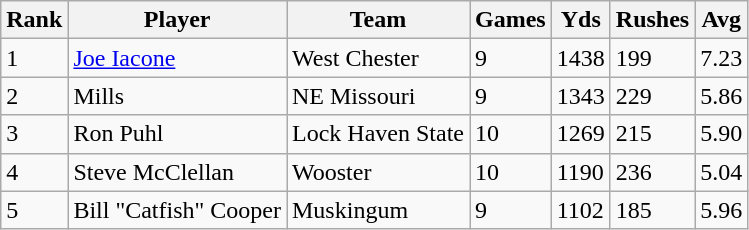<table class="wikitable sortable">
<tr>
<th>Rank</th>
<th>Player</th>
<th>Team</th>
<th>Games</th>
<th>Yds</th>
<th>Rushes</th>
<th>Avg</th>
</tr>
<tr>
<td>1</td>
<td><a href='#'>Joe Iacone</a></td>
<td>West Chester</td>
<td>9</td>
<td>1438</td>
<td>199</td>
<td>7.23</td>
</tr>
<tr>
<td>2</td>
<td>Mills</td>
<td>NE Missouri</td>
<td>9</td>
<td>1343</td>
<td>229</td>
<td>5.86</td>
</tr>
<tr>
<td>3</td>
<td>Ron Puhl</td>
<td>Lock Haven State</td>
<td>10</td>
<td>1269</td>
<td>215</td>
<td>5.90</td>
</tr>
<tr>
<td>4</td>
<td>Steve McClellan</td>
<td>Wooster</td>
<td>10</td>
<td>1190</td>
<td>236</td>
<td>5.04</td>
</tr>
<tr>
<td>5</td>
<td>Bill "Catfish" Cooper</td>
<td>Muskingum</td>
<td>9</td>
<td>1102</td>
<td>185</td>
<td>5.96</td>
</tr>
</table>
